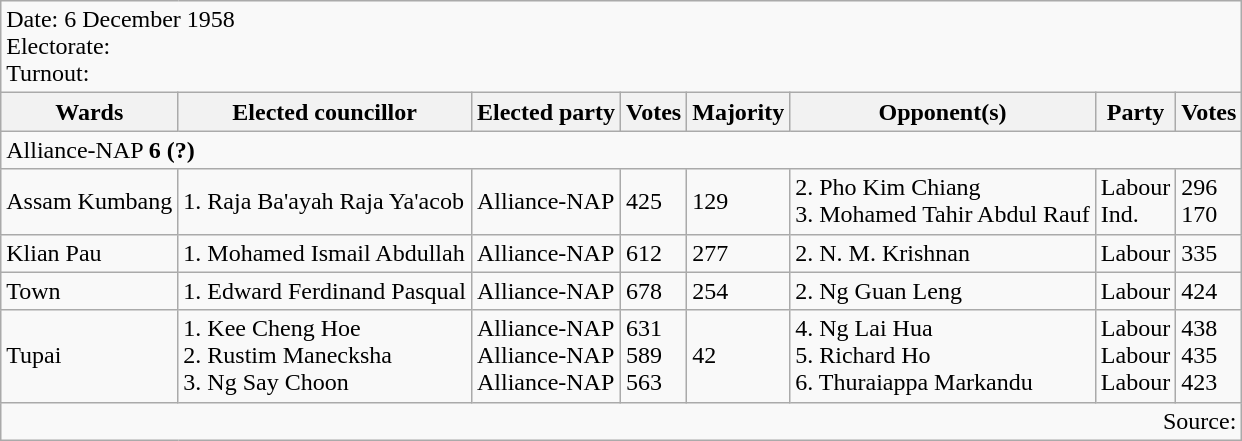<table class=wikitable>
<tr>
<td colspan=8>Date: 6 December 1958<br>Electorate: <br>Turnout:</td>
</tr>
<tr>
<th>Wards</th>
<th>Elected councillor</th>
<th>Elected party</th>
<th>Votes</th>
<th>Majority</th>
<th>Opponent(s)</th>
<th>Party</th>
<th>Votes</th>
</tr>
<tr>
<td colspan=8>Alliance-NAP <strong>6 (?)</strong> </td>
</tr>
<tr>
<td>Assam Kumbang</td>
<td>1. Raja Ba'ayah Raja Ya'acob</td>
<td>Alliance-NAP</td>
<td>425</td>
<td>129</td>
<td>2. Pho Kim Chiang<br>3. Mohamed Tahir Abdul Rauf</td>
<td>Labour<br>Ind.</td>
<td>296<br>170</td>
</tr>
<tr>
<td>Klian Pau</td>
<td>1. Mohamed Ismail Abdullah</td>
<td>Alliance-NAP</td>
<td>612</td>
<td>277</td>
<td>2. N. M. Krishnan</td>
<td>Labour</td>
<td>335</td>
</tr>
<tr>
<td>Town</td>
<td>1. Edward Ferdinand Pasqual</td>
<td>Alliance-NAP</td>
<td>678</td>
<td>254</td>
<td>2. Ng Guan Leng</td>
<td>Labour</td>
<td>424</td>
</tr>
<tr>
<td>Tupai</td>
<td>1. Kee Cheng Hoe<br>2. Rustim Manecksha<br>3. Ng Say Choon</td>
<td>Alliance-NAP<br>Alliance-NAP<br>Alliance-NAP</td>
<td>631<br>589<br>563</td>
<td>42</td>
<td>4. Ng Lai Hua<br>5. Richard Ho<br>6. Thuraiappa Markandu<br></td>
<td>Labour<br>Labour<br>Labour</td>
<td>438<br>435<br>423</td>
</tr>
<tr>
<td colspan="8" style="text-align:right;">Source: </td>
</tr>
</table>
